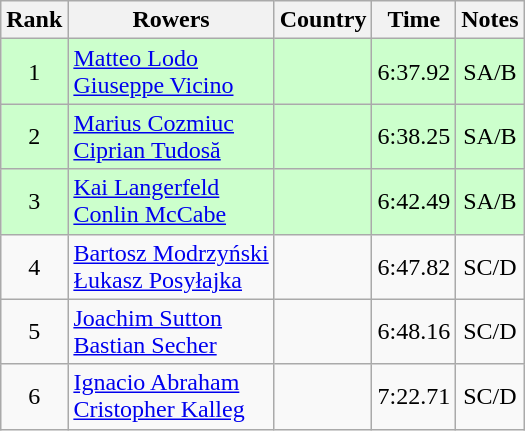<table class="wikitable" style="text-align:center">
<tr>
<th>Rank</th>
<th>Rowers</th>
<th>Country</th>
<th>Time</th>
<th>Notes</th>
</tr>
<tr bgcolor=ccffcc>
<td>1</td>
<td align="left"><a href='#'>Matteo Lodo</a><br><a href='#'>Giuseppe Vicino</a></td>
<td align="left"></td>
<td>6:37.92</td>
<td>SA/B</td>
</tr>
<tr bgcolor=ccffcc>
<td>2</td>
<td align="left"><a href='#'>Marius Cozmiuc</a><br><a href='#'>Ciprian Tudosă</a></td>
<td align="left"></td>
<td>6:38.25</td>
<td>SA/B</td>
</tr>
<tr bgcolor=ccffcc>
<td>3</td>
<td align="left"><a href='#'>Kai Langerfeld</a><br><a href='#'>Conlin McCabe</a></td>
<td align="left"></td>
<td>6:42.49</td>
<td>SA/B</td>
</tr>
<tr>
<td>4</td>
<td align="left"><a href='#'>Bartosz Modrzyński</a><br><a href='#'>Łukasz Posyłajka</a></td>
<td align="left"></td>
<td>6:47.82</td>
<td>SC/D</td>
</tr>
<tr>
<td>5</td>
<td align="left"><a href='#'>Joachim Sutton</a><br><a href='#'>Bastian Secher</a></td>
<td align="left"></td>
<td>6:48.16</td>
<td>SC/D</td>
</tr>
<tr>
<td>6</td>
<td align="left"><a href='#'>Ignacio Abraham</a><br><a href='#'>Cristopher Kalleg</a></td>
<td align="left"></td>
<td>7:22.71</td>
<td>SC/D</td>
</tr>
</table>
